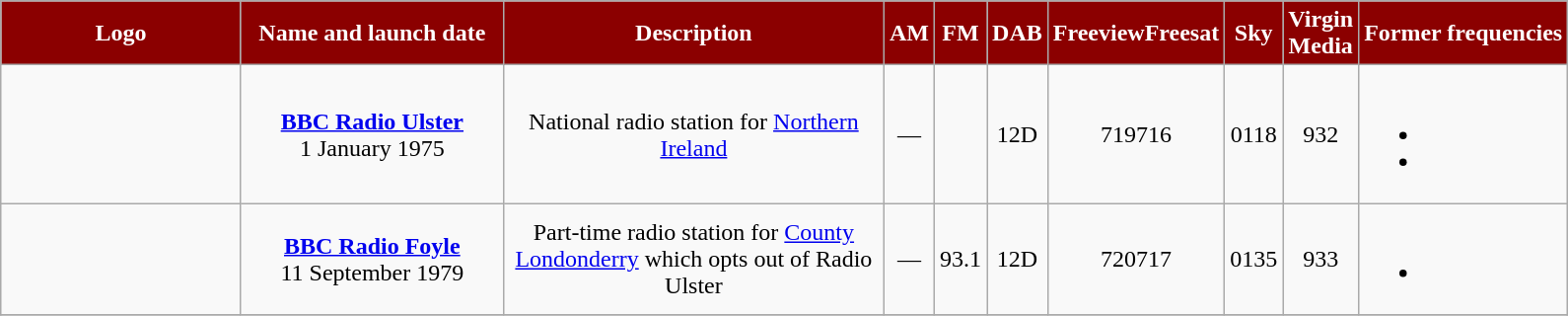<table class="wikitable" style="text-align: center;">
<tr>
<th style="color:white; background-color: #8B0000" width="155pt">Logo</th>
<th style="color:white; background-color: #8B0000" width="170pt">Name and launch date</th>
<th style="color:white; background-color: #8B0000" width="250pt">Description</th>
<th style="color:white; background-color: #8B0000">AM<br></th>
<th style="color:white; background-color: #8B0000">FM<br></th>
<th style="color:white; background-color: #8B0000">DAB</th>
<th style="color:white; background-color: #8B0000">FreeviewFreesat</th>
<th style="color:white; background-color: #8B0000">Sky</th>
<th style="color:white; background-color: #8B0000">Virgin<br>Media</th>
<th style="color:white; background-color: #8B0000">Former frequencies</th>
</tr>
<tr>
<td></td>
<td><strong><a href='#'>BBC Radio Ulster</a></strong><br>1 January 1975</td>
<td>National radio station for <a href='#'>Northern Ireland</a></td>
<td>—</td>
<td></td>
<td>12D</td>
<td>719716</td>
<td>0118</td>
<td>932</td>
<td><br><ul><li></li><li></li></ul></td>
</tr>
<tr>
<td></td>
<td><strong><a href='#'>BBC Radio Foyle</a></strong><br>11 September 1979</td>
<td>Part-time radio station for <a href='#'>County Londonderry</a> which opts out of Radio Ulster</td>
<td>—</td>
<td>93.1</td>
<td>12D</td>
<td>720717</td>
<td>0135</td>
<td>933</td>
<td><br><ul><li></li></ul></td>
</tr>
<tr>
</tr>
</table>
